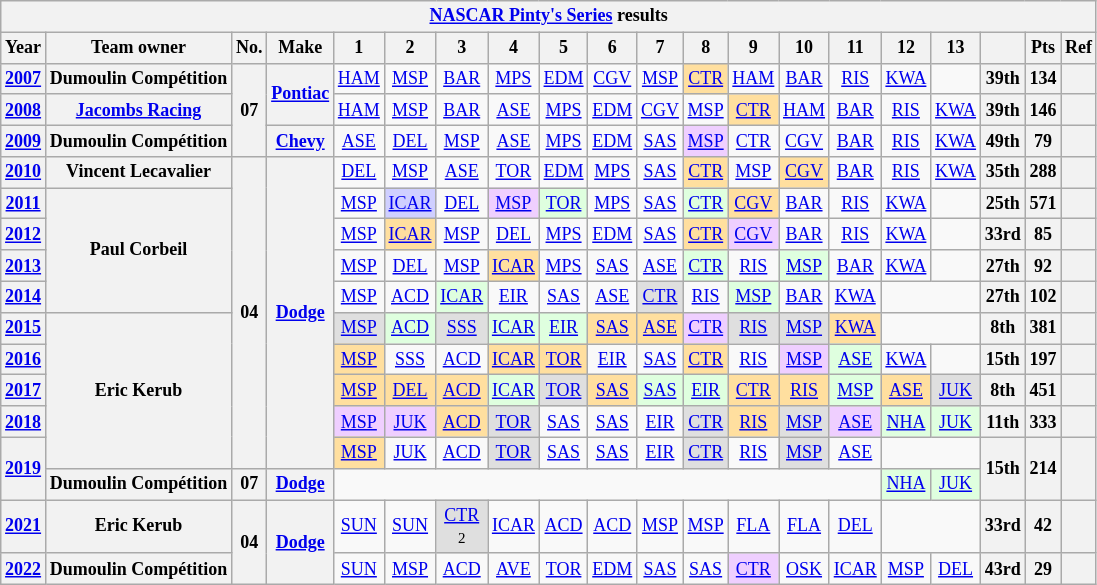<table class="wikitable" style="text-align:center; font-size:75%">
<tr>
<th colspan=45><a href='#'>NASCAR Pinty's Series</a> results</th>
</tr>
<tr>
<th>Year</th>
<th>Team owner</th>
<th>No.</th>
<th>Make</th>
<th>1</th>
<th>2</th>
<th>3</th>
<th>4</th>
<th>5</th>
<th>6</th>
<th>7</th>
<th>8</th>
<th>9</th>
<th>10</th>
<th>11</th>
<th>12</th>
<th>13</th>
<th></th>
<th>Pts</th>
<th>Ref</th>
</tr>
<tr>
<th><a href='#'>2007</a></th>
<th>Dumoulin Compétition</th>
<th rowspan=3>07</th>
<th rowspan=2><a href='#'>Pontiac</a></th>
<td><a href='#'>HAM</a></td>
<td><a href='#'>MSP</a></td>
<td><a href='#'>BAR</a></td>
<td><a href='#'>MPS</a></td>
<td><a href='#'>EDM</a></td>
<td><a href='#'>CGV</a></td>
<td><a href='#'>MSP</a></td>
<td style="background-color:#FFDF9F"><a href='#'>CTR</a><br></td>
<td><a href='#'>HAM</a></td>
<td><a href='#'>BAR</a></td>
<td><a href='#'>RIS</a></td>
<td><a href='#'>KWA</a></td>
<td></td>
<th>39th</th>
<th>134</th>
<th></th>
</tr>
<tr>
<th><a href='#'>2008</a></th>
<th><a href='#'>Jacombs Racing</a></th>
<td><a href='#'>HAM</a></td>
<td><a href='#'>MSP</a></td>
<td><a href='#'>BAR</a></td>
<td><a href='#'>ASE</a></td>
<td><a href='#'>MPS</a></td>
<td><a href='#'>EDM</a></td>
<td><a href='#'>CGV</a></td>
<td><a href='#'>MSP</a></td>
<td style="background-color:#FFDF9F"><a href='#'>CTR</a><br></td>
<td><a href='#'>HAM</a></td>
<td><a href='#'>BAR</a></td>
<td><a href='#'>RIS</a></td>
<td><a href='#'>KWA</a></td>
<th>39th</th>
<th>146</th>
<th></th>
</tr>
<tr>
<th><a href='#'>2009</a></th>
<th>Dumoulin Compétition</th>
<th><a href='#'>Chevy</a></th>
<td><a href='#'>ASE</a></td>
<td><a href='#'>DEL</a></td>
<td><a href='#'>MSP</a></td>
<td><a href='#'>ASE</a></td>
<td><a href='#'>MPS</a></td>
<td><a href='#'>EDM</a></td>
<td><a href='#'>SAS</a></td>
<td style="background-color:#EFCFFF"><a href='#'>MSP</a><br></td>
<td><a href='#'>CTR</a></td>
<td><a href='#'>CGV</a></td>
<td><a href='#'>BAR</a></td>
<td><a href='#'>RIS</a></td>
<td><a href='#'>KWA</a></td>
<th>49th</th>
<th>79</th>
<th></th>
</tr>
<tr>
<th><a href='#'>2010</a></th>
<th>Vincent Lecavalier</th>
<th rowspan=10>04</th>
<th rowspan=10><a href='#'>Dodge</a></th>
<td><a href='#'>DEL</a></td>
<td><a href='#'>MSP</a></td>
<td><a href='#'>ASE</a></td>
<td><a href='#'>TOR</a></td>
<td><a href='#'>EDM</a></td>
<td><a href='#'>MPS</a></td>
<td><a href='#'>SAS</a></td>
<td style="background-color:#FFDF9F"><a href='#'>CTR</a><br></td>
<td><a href='#'>MSP</a></td>
<td style="background-color:#FFDF9F"><a href='#'>CGV</a><br></td>
<td><a href='#'>BAR</a></td>
<td><a href='#'>RIS</a></td>
<td><a href='#'>KWA</a></td>
<th>35th</th>
<th>288</th>
<th></th>
</tr>
<tr>
<th><a href='#'>2011</a></th>
<th rowspan=4>Paul Corbeil</th>
<td><a href='#'>MSP</a></td>
<td style="background-color:#CFCFFF"><a href='#'>ICAR</a><br></td>
<td><a href='#'>DEL</a></td>
<td style="background-color:#EFCFFF"><a href='#'>MSP</a><br></td>
<td style="background-color:#DFFFDF"><a href='#'>TOR</a><br></td>
<td><a href='#'>MPS</a></td>
<td><a href='#'>SAS</a></td>
<td style="background-color:#DFFFDF"><a href='#'>CTR</a><br></td>
<td style="background-color:#FFDF9F"><a href='#'>CGV</a><br></td>
<td><a href='#'>BAR</a></td>
<td><a href='#'>RIS</a></td>
<td><a href='#'>KWA</a></td>
<td></td>
<th>25th</th>
<th>571</th>
<th></th>
</tr>
<tr>
<th><a href='#'>2012</a></th>
<td><a href='#'>MSP</a></td>
<td style="background-color:#FFDF9F"><a href='#'>ICAR</a><br></td>
<td><a href='#'>MSP</a></td>
<td><a href='#'>DEL</a></td>
<td><a href='#'>MPS</a></td>
<td><a href='#'>EDM</a></td>
<td><a href='#'>SAS</a></td>
<td style="background-color:#FFDF9F"><a href='#'>CTR</a><br></td>
<td style="background-color:#EFCFFF"><a href='#'>CGV</a><br></td>
<td><a href='#'>BAR</a></td>
<td><a href='#'>RIS</a></td>
<td><a href='#'>KWA</a></td>
<td></td>
<th>33rd</th>
<th>85</th>
<th></th>
</tr>
<tr>
<th><a href='#'>2013</a></th>
<td><a href='#'>MSP</a></td>
<td><a href='#'>DEL</a></td>
<td><a href='#'>MSP</a></td>
<td style="background-color:#FFDF9F"><a href='#'>ICAR</a><br></td>
<td><a href='#'>MPS</a></td>
<td><a href='#'>SAS</a></td>
<td><a href='#'>ASE</a></td>
<td style="background-color:#DFFFDF"><a href='#'>CTR</a><br></td>
<td><a href='#'>RIS</a></td>
<td style="background-color:#DFFFDF"><a href='#'>MSP</a><br></td>
<td><a href='#'>BAR</a></td>
<td><a href='#'>KWA</a></td>
<td></td>
<th>27th</th>
<th>92</th>
<th></th>
</tr>
<tr>
<th><a href='#'>2014</a></th>
<td><a href='#'>MSP</a></td>
<td><a href='#'>ACD</a></td>
<td style="background-color:#DFFFDF"><a href='#'>ICAR</a><br></td>
<td><a href='#'>EIR</a></td>
<td><a href='#'>SAS</a></td>
<td><a href='#'>ASE</a></td>
<td style="background-color:#DFDFDF"><a href='#'>CTR</a><br></td>
<td><a href='#'>RIS</a></td>
<td style="background-color:#DFFFDF"><a href='#'>MSP</a><br></td>
<td><a href='#'>BAR</a></td>
<td><a href='#'>KWA</a></td>
<td colspan=2></td>
<th>27th</th>
<th>102</th>
<th></th>
</tr>
<tr>
<th><a href='#'>2015</a></th>
<th rowspan=5>Eric Kerub</th>
<td style="background-color:#DFDFDF"><a href='#'>MSP</a><br></td>
<td style="background-color:#DFFFDF"><a href='#'>ACD</a><br></td>
<td style="background-color:#DFDFDF"><a href='#'>SSS</a><br></td>
<td style="background-color:#DFFFDF"><a href='#'>ICAR</a><br></td>
<td style="background-color:#DFFFDF"><a href='#'>EIR</a><br></td>
<td style="background-color:#FFDF9F"><a href='#'>SAS</a><br></td>
<td style="background-color:#FFDF9F"><a href='#'>ASE</a><br></td>
<td style="background-color:#EFCFFF"><a href='#'>CTR</a><br></td>
<td style="background-color:#DFDFDF"><a href='#'>RIS</a><br></td>
<td style="background-color:#DFDFDF"><a href='#'>MSP</a><br></td>
<td style="background-color:#FFDF9F"><a href='#'>KWA</a><br></td>
<td colspan=2></td>
<th>8th</th>
<th>381</th>
<th></th>
</tr>
<tr>
<th><a href='#'>2016</a></th>
<td style="background-color:#FFDF9F"><a href='#'>MSP</a><br></td>
<td><a href='#'>SSS</a></td>
<td><a href='#'>ACD</a></td>
<td style="background-color:#FFDF9F"><a href='#'>ICAR</a><br></td>
<td style="background-color:#FFDF9F"><a href='#'>TOR</a><br></td>
<td><a href='#'>EIR</a></td>
<td><a href='#'>SAS</a></td>
<td style="background-color:#FFDF9F"><a href='#'>CTR</a><br></td>
<td><a href='#'>RIS</a></td>
<td style="background-color:#EFCFFF"><a href='#'>MSP</a><br></td>
<td style="background-color:#DFFFDF"><a href='#'>ASE</a><br></td>
<td><a href='#'>KWA</a></td>
<td></td>
<th>15th</th>
<th>197</th>
<th></th>
</tr>
<tr>
<th><a href='#'>2017</a></th>
<td style="background-color:#FFDF9F"><a href='#'>MSP</a><br></td>
<td style="background-color:#FFDF9F"><a href='#'>DEL</a><br></td>
<td style="background-color:#FFDF9F"><a href='#'>ACD</a><br></td>
<td style="background-color:#DFFFDF"><a href='#'>ICAR</a><br></td>
<td style="background-color:#DFDFDF"><a href='#'>TOR</a><br></td>
<td style="background-color:#FFDF9F"><a href='#'>SAS</a><br></td>
<td style="background-color:#DFFFDF"><a href='#'>SAS</a><br></td>
<td style="background-color:#DFFFDF"><a href='#'>EIR</a><br></td>
<td style="background-color:#FFDF9F"><a href='#'>CTR</a><br></td>
<td style="background-color:#FFDF9F"><a href='#'>RIS</a><br></td>
<td style="background-color:#DFFFDF"><a href='#'>MSP</a><br></td>
<td style="background-color:#FFDF9F"><a href='#'>ASE</a><br></td>
<td style="background-color:#DFDFDF"><a href='#'>JUK</a><br></td>
<th>8th</th>
<th>451</th>
<th></th>
</tr>
<tr>
<th><a href='#'>2018</a></th>
<td style="background-color:#EFCFFF"><a href='#'>MSP</a><br></td>
<td style="background-color:#EFCFFF"><a href='#'>JUK</a><br></td>
<td style="background-color:#FFDF9F"><a href='#'>ACD</a><br></td>
<td style="background-color:#DFDFDF"><a href='#'>TOR</a><br></td>
<td><a href='#'>SAS</a></td>
<td><a href='#'>SAS</a></td>
<td><a href='#'>EIR</a></td>
<td style="background-color:#DFDFDF"><a href='#'>CTR</a><br></td>
<td style="background-color:#FFDF9F"><a href='#'>RIS</a><br></td>
<td style="background-color:#DFDFDF"><a href='#'>MSP</a><br></td>
<td style="background-color:#EFCFFF"><a href='#'>ASE</a><br></td>
<td style="background-color:#DFFFDF"><a href='#'>NHA</a><br></td>
<td style="background-color:#DFFFDF"><a href='#'>JUK</a><br></td>
<th>11th</th>
<th>333</th>
<th></th>
</tr>
<tr>
<th rowspan=2><a href='#'>2019</a></th>
<td style="background-color:#FFDF9F"><a href='#'>MSP</a><br></td>
<td><a href='#'>JUK</a></td>
<td><a href='#'>ACD</a></td>
<td style="background-color:#DFDFDF"><a href='#'>TOR</a><br></td>
<td><a href='#'>SAS</a></td>
<td><a href='#'>SAS</a></td>
<td><a href='#'>EIR</a></td>
<td style="background-color:#DFDFDF"><a href='#'>CTR</a><br></td>
<td><a href='#'>RIS</a></td>
<td style="background-color:#DFDFDF"><a href='#'>MSP</a><br></td>
<td><a href='#'>ASE</a></td>
<td colspan=2></td>
<th rowspan=2>15th</th>
<th rowspan=2>214</th>
<th rowspan=2></th>
</tr>
<tr>
<th>Dumoulin Compétition</th>
<th>07</th>
<th><a href='#'>Dodge</a></th>
<td colspan=11></td>
<td style="background-color:#DFFFDF"><a href='#'>NHA</a><br></td>
<td style="background-color:#DFFFDF"><a href='#'>JUK</a><br></td>
</tr>
<tr>
<th><a href='#'>2021</a></th>
<th>Eric Kerub</th>
<th rowspan=2>04</th>
<th rowspan=2><a href='#'>Dodge</a></th>
<td><a href='#'>SUN</a></td>
<td><a href='#'>SUN</a></td>
<td style="background:#DFDFDF;"><a href='#'>CTR</a><br><small>2</small></td>
<td><a href='#'>ICAR</a></td>
<td><a href='#'>ACD</a></td>
<td><a href='#'>ACD</a></td>
<td><a href='#'>MSP</a></td>
<td><a href='#'>MSP</a></td>
<td><a href='#'>FLA</a></td>
<td><a href='#'>FLA</a></td>
<td><a href='#'>DEL</a></td>
<td colspan=2></td>
<th>33rd</th>
<th>42</th>
<th></th>
</tr>
<tr>
<th scope="row"><a href='#'>2022</a></th>
<th>Dumoulin Compétition</th>
<td><a href='#'>SUN</a></td>
<td><a href='#'>MSP</a></td>
<td><a href='#'>ACD</a></td>
<td><a href='#'>AVE</a></td>
<td><a href='#'>TOR</a></td>
<td><a href='#'>EDM</a></td>
<td><a href='#'>SAS</a></td>
<td><a href='#'>SAS</a></td>
<td style="background:#EFCFFF;"><a href='#'>CTR</a><br></td>
<td><a href='#'>OSK</a></td>
<td><a href='#'>ICAR</a></td>
<td><a href='#'>MSP</a></td>
<td><a href='#'>DEL</a></td>
<th>43rd</th>
<th>29</th>
<th></th>
</tr>
</table>
